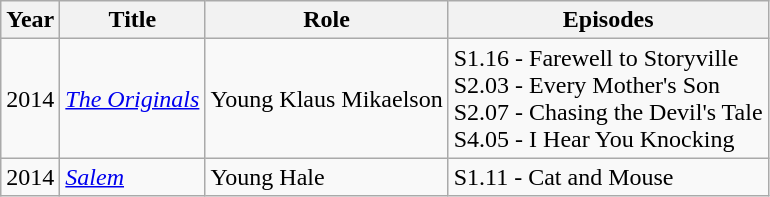<table class="wikitable">
<tr>
<th>Year</th>
<th>Title</th>
<th>Role</th>
<th>Episodes</th>
</tr>
<tr>
<td>2014</td>
<td><a href='#'><em>The Originals</em></a></td>
<td>Young Klaus Mikaelson</td>
<td>S1.16 - Farewell to Storyville<br>S2.03 - Every Mother's Son<br>S2.07 - Chasing the Devil's Tale<br>S4.05 - I Hear You Knocking</td>
</tr>
<tr>
<td>2014</td>
<td><em><a href='#'>Salem</a></em></td>
<td>Young Hale</td>
<td>S1.11 - Cat and Mouse</td>
</tr>
</table>
